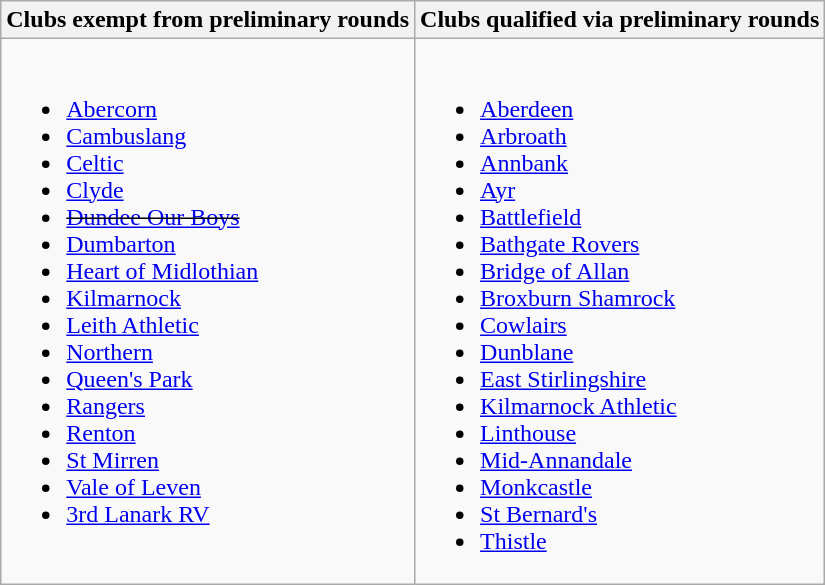<table class="wikitable" style="text-align:left">
<tr>
<th scope="col">Clubs exempt from preliminary rounds</th>
<th scope="col">Clubs qualified via preliminary rounds</th>
</tr>
<tr>
<td valign=top><br><ul><li><a href='#'>Abercorn</a></li><li><a href='#'>Cambuslang</a></li><li><a href='#'>Celtic</a></li><li><a href='#'>Clyde</a></li><li><s><a href='#'>Dundee Our Boys</a></s></li><li><a href='#'>Dumbarton</a></li><li><a href='#'>Heart of Midlothian</a></li><li><a href='#'>Kilmarnock</a></li><li><a href='#'>Leith Athletic</a></li><li><a href='#'>Northern</a></li><li><a href='#'>Queen's Park</a></li><li><a href='#'>Rangers</a></li><li><a href='#'>Renton</a></li><li><a href='#'>St Mirren</a></li><li><a href='#'>Vale of Leven</a></li><li><a href='#'>3rd Lanark RV</a></li></ul></td>
<td valign=top><br><ul><li><a href='#'>Aberdeen</a></li><li><a href='#'>Arbroath</a></li><li><a href='#'>Annbank</a></li><li><a href='#'>Ayr</a></li><li><a href='#'>Battlefield</a></li><li><a href='#'>Bathgate Rovers</a></li><li><a href='#'>Bridge of Allan</a></li><li><a href='#'>Broxburn Shamrock</a></li><li><a href='#'>Cowlairs</a></li><li><a href='#'>Dunblane</a></li><li><a href='#'>East Stirlingshire</a></li><li><a href='#'>Kilmarnock Athletic</a></li><li><a href='#'>Linthouse</a></li><li><a href='#'>Mid-Annandale</a></li><li><a href='#'>Monkcastle</a></li><li><a href='#'>St Bernard's</a></li><li><a href='#'>Thistle</a></li></ul></td>
</tr>
</table>
